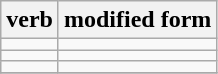<table class="wikitable">
<tr>
<th>verb</th>
<th>modified form</th>
</tr>
<tr>
<td></td>
<td></td>
</tr>
<tr>
<td></td>
<td></td>
</tr>
<tr>
<td></td>
<td></td>
</tr>
<tr>
</tr>
</table>
